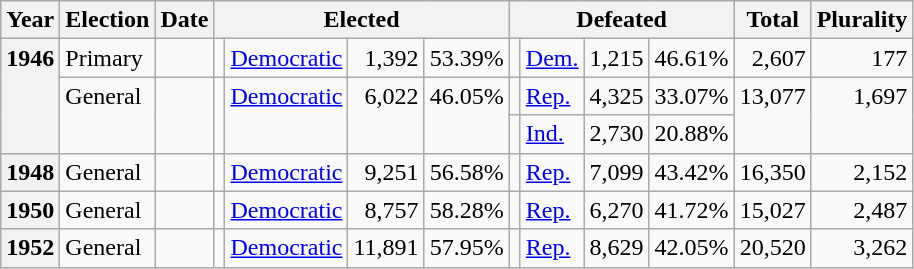<table class=wikitable>
<tr>
<th>Year</th>
<th>Election</th>
<th>Date</th>
<th ! colspan="4">Elected</th>
<th ! colspan="4">Defeated</th>
<th>Total</th>
<th>Plurality</th>
</tr>
<tr>
<th rowspan="3" valign="top">1946</th>
<td valign="top">Primary</td>
<td valign="top"></td>
<td valign="top"></td>
<td valign="top" ><a href='#'>Democratic</a></td>
<td valign="top" align="right">1,392</td>
<td valign="top" align="right">53.39%</td>
<td valign="top"></td>
<td><a href='#'>Dem.</a></td>
<td valign="top" align="right">1,215</td>
<td valign="top" align="right">46.61%</td>
<td valign="top" align="right">2,607</td>
<td valign="top" align="right">177</td>
</tr>
<tr>
<td rowspan="2" valign="top">General</td>
<td rowspan="2" valign="top"></td>
<td rowspan="2" valign="top"></td>
<td rowspan="2" valign="top" ><a href='#'>Democratic</a></td>
<td rowspan="2" valign="top" align="right">6,022</td>
<td rowspan="2" valign="top" align="right">46.05%</td>
<td valign="top"></td>
<td><a href='#'>Rep.</a></td>
<td valign="top" align="right">4,325</td>
<td valign="top" align="right">33.07%</td>
<td rowspan="2" valign="top" align="right">13,077</td>
<td rowspan="2" valign="top" align="right">1,697</td>
</tr>
<tr>
<td valign="top"></td>
<td><a href='#'>Ind.</a></td>
<td valign="top" align="right">2,730</td>
<td valign="top" align="right">20.88%</td>
</tr>
<tr>
<th valign="top">1948</th>
<td valign="top">General</td>
<td valign="top"></td>
<td valign="top"></td>
<td valign="top" ><a href='#'>Democratic</a></td>
<td valign="top" align="right">9,251</td>
<td valign="top" align="right">56.58%</td>
<td valign="top"></td>
<td><a href='#'>Rep.</a></td>
<td valign="top" align="right">7,099</td>
<td valign="top" align="right">43.42%</td>
<td valign="top" align="right">16,350</td>
<td valign="top" align="right">2,152</td>
</tr>
<tr>
<th valign="top">1950</th>
<td valign="top">General</td>
<td valign="top"></td>
<td valign="top"></td>
<td valign="top" ><a href='#'>Democratic</a></td>
<td valign="top" align="right">8,757</td>
<td valign="top" align="right">58.28%</td>
<td valign="top"></td>
<td><a href='#'>Rep.</a></td>
<td valign="top" align="right">6,270</td>
<td valign="top" align="right">41.72%</td>
<td valign="top" align="right">15,027</td>
<td valign="top" align="right">2,487</td>
</tr>
<tr>
<th valign="top">1952</th>
<td valign="top">General</td>
<td valign="top"></td>
<td valign="top"></td>
<td valign="top" ><a href='#'>Democratic</a></td>
<td valign="top" align="right">11,891</td>
<td valign="top" align="right">57.95%</td>
<td valign="top"></td>
<td><a href='#'>Rep.</a></td>
<td valign="top" align="right">8,629</td>
<td valign="top" align="right">42.05%</td>
<td valign="top" align="right">20,520</td>
<td valign="top" align="right">3,262</td>
</tr>
</table>
